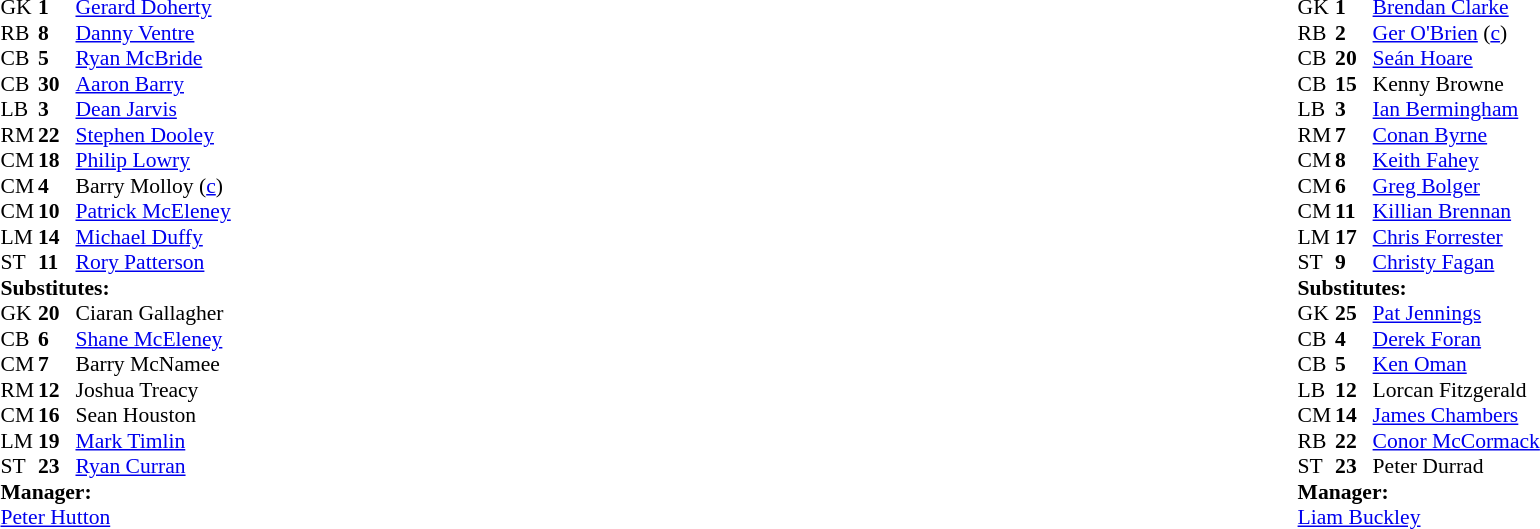<table style="width:100%">
<tr>
<td style="vertical-align:top; width:50%"><br><table cellspacing="0" cellpadding="0" style="font-size:90%">
<tr>
<th width=25></th>
<th width=25></th>
</tr>
<tr>
<td>GK</td>
<td><strong>1</strong></td>
<td> <a href='#'>Gerard Doherty</a></td>
</tr>
<tr>
<td>RB</td>
<td><strong>8</strong></td>
<td> <a href='#'>Danny Ventre</a></td>
</tr>
<tr>
<td>CB</td>
<td><strong>5</strong></td>
<td> <a href='#'>Ryan McBride</a></td>
<td></td>
<td></td>
</tr>
<tr>
<td>CB</td>
<td><strong>30</strong></td>
<td> <a href='#'>Aaron Barry</a></td>
</tr>
<tr>
<td>LB</td>
<td><strong>3</strong></td>
<td> <a href='#'>Dean Jarvis</a></td>
</tr>
<tr>
<td>RM</td>
<td><strong>22</strong></td>
<td> <a href='#'>Stephen Dooley</a></td>
<td></td>
</tr>
<tr>
<td>CM</td>
<td><strong>18</strong></td>
<td> <a href='#'>Philip Lowry</a></td>
</tr>
<tr>
<td>CM</td>
<td><strong>4</strong></td>
<td> Barry Molloy (<a href='#'>c</a>)</td>
</tr>
<tr>
<td>CM</td>
<td><strong>10</strong></td>
<td> <a href='#'>Patrick McEleney</a></td>
<td></td>
<td></td>
</tr>
<tr>
<td>LM</td>
<td><strong>14</strong></td>
<td> <a href='#'>Michael Duffy</a></td>
</tr>
<tr>
<td>ST</td>
<td><strong>11</strong></td>
<td> <a href='#'>Rory Patterson</a></td>
<td></td>
</tr>
<tr>
<td colspan=3><strong>Substitutes:</strong></td>
</tr>
<tr>
<td>GK</td>
<td><strong>20</strong></td>
<td> Ciaran Gallagher</td>
</tr>
<tr>
<td>CB</td>
<td><strong>6</strong></td>
<td> <a href='#'>Shane McEleney</a></td>
</tr>
<tr>
<td>CM</td>
<td><strong>7</strong></td>
<td> Barry McNamee</td>
<td></td>
<td></td>
</tr>
<tr>
<td>RM</td>
<td><strong>12</strong></td>
<td> Joshua Treacy</td>
</tr>
<tr>
<td>CM</td>
<td><strong>16</strong></td>
<td> Sean Houston</td>
<td></td>
<td></td>
</tr>
<tr>
<td>LM</td>
<td><strong>19</strong></td>
<td> <a href='#'>Mark Timlin</a></td>
</tr>
<tr>
<td>ST</td>
<td><strong>23</strong></td>
<td> <a href='#'>Ryan Curran</a></td>
</tr>
<tr>
<td colspan=3><strong>Manager:</strong></td>
</tr>
<tr>
<td colspan=4> <a href='#'>Peter Hutton</a></td>
</tr>
</table>
</td>
<td style="vertical-align:top"></td>
<td style="vertical-align:top; width:50%"><br><table cellspacing="0" cellpadding="0" style="font-size:90%; margin:auto">
<tr>
<th width=25></th>
<th width=25></th>
</tr>
<tr>
<td>GK</td>
<td><strong>1</strong></td>
<td> <a href='#'>Brendan Clarke</a></td>
</tr>
<tr>
<td>RB</td>
<td><strong>2</strong></td>
<td> <a href='#'>Ger O'Brien</a> (<a href='#'>c</a>)</td>
<td></td>
<td></td>
</tr>
<tr>
<td>CB</td>
<td><strong>20</strong></td>
<td> <a href='#'>Seán Hoare</a></td>
<td></td>
</tr>
<tr>
<td>CB</td>
<td><strong>15</strong></td>
<td> Kenny Browne</td>
</tr>
<tr>
<td>LB</td>
<td><strong>3</strong></td>
<td> <a href='#'>Ian Bermingham</a></td>
</tr>
<tr>
<td>RM</td>
<td><strong>7</strong></td>
<td> <a href='#'>Conan Byrne</a></td>
</tr>
<tr>
<td>CM</td>
<td><strong>8</strong></td>
<td> <a href='#'>Keith Fahey</a></td>
<td></td>
<td></td>
</tr>
<tr>
<td>CM</td>
<td><strong>6</strong></td>
<td> <a href='#'>Greg Bolger</a></td>
<td></td>
</tr>
<tr>
<td>CM</td>
<td><strong>11</strong></td>
<td> <a href='#'>Killian Brennan</a></td>
<td></td>
</tr>
<tr>
<td>LM</td>
<td><strong>17</strong></td>
<td> <a href='#'>Chris Forrester</a></td>
<td></td>
<td></td>
</tr>
<tr>
<td>ST</td>
<td><strong>9</strong></td>
<td> <a href='#'>Christy Fagan</a></td>
<td></td>
<td></td>
</tr>
<tr>
<td colspan=3><strong>Substitutes:</strong></td>
</tr>
<tr>
<td>GK</td>
<td><strong>25</strong></td>
<td> <a href='#'>Pat Jennings</a></td>
</tr>
<tr>
<td>CB</td>
<td><strong>4</strong></td>
<td> <a href='#'>Derek Foran</a></td>
</tr>
<tr>
<td>CB</td>
<td><strong>5</strong></td>
<td> <a href='#'>Ken Oman</a></td>
</tr>
<tr>
<td>LB</td>
<td><strong>12</strong></td>
<td> Lorcan Fitzgerald</td>
<td></td>
<td></td>
</tr>
<tr>
<td>CM</td>
<td><strong>14</strong></td>
<td> <a href='#'>James Chambers</a></td>
<td></td>
<td></td>
</tr>
<tr>
<td>RB</td>
<td><strong>22</strong></td>
<td> <a href='#'>Conor McCormack</a></td>
<td></td>
<td></td>
</tr>
<tr>
<td>ST</td>
<td><strong>23</strong></td>
<td> Peter Durrad</td>
</tr>
<tr>
<td colspan=3><strong>Manager:</strong></td>
</tr>
<tr>
<td colspan=4> <a href='#'>Liam Buckley</a></td>
</tr>
</table>
</td>
</tr>
</table>
